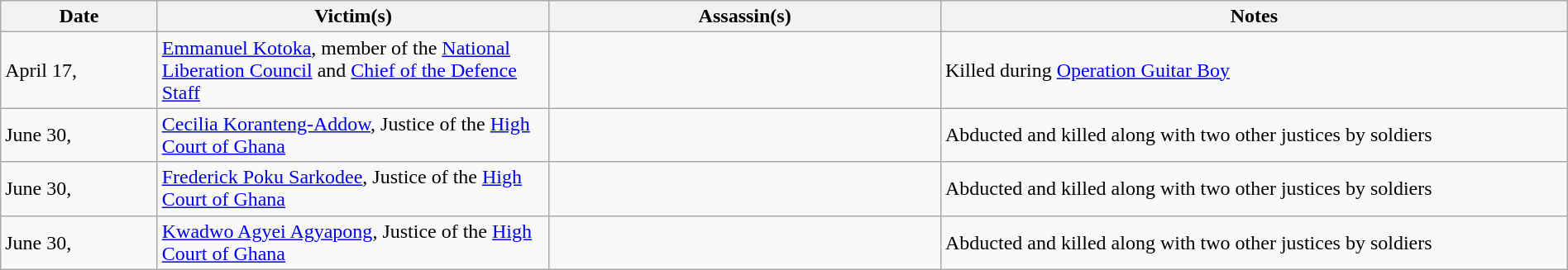<table class="wikitable sortable" style="width:100%">
<tr>
<th style="width:10%">Date</th>
<th style="width:25%">Victim(s)</th>
<th style="width:25%">Assassin(s)</th>
<th style="width:40%">Notes</th>
</tr>
<tr>
<td>April 17, </td>
<td><a href='#'>Emmanuel Kotoka</a>, member of the <a href='#'>National Liberation Council</a> and <a href='#'>Chief of the Defence Staff</a></td>
<td></td>
<td>Killed during <a href='#'>Operation Guitar Boy</a></td>
</tr>
<tr>
<td>June 30, </td>
<td><a href='#'>Cecilia Koranteng-Addow</a>, Justice of the <a href='#'>High Court of Ghana</a></td>
<td></td>
<td>Abducted and killed along with two other justices by soldiers</td>
</tr>
<tr>
<td>June 30, </td>
<td><a href='#'>Frederick Poku Sarkodee</a>, Justice of the <a href='#'>High Court of Ghana</a></td>
<td></td>
<td>Abducted and killed along with two other justices by soldiers</td>
</tr>
<tr>
<td>June 30, </td>
<td><a href='#'>Kwadwo Agyei Agyapong</a>, Justice of the <a href='#'>High Court of Ghana</a></td>
<td></td>
<td>Abducted and killed along with two other justices by soldiers</td>
</tr>
</table>
